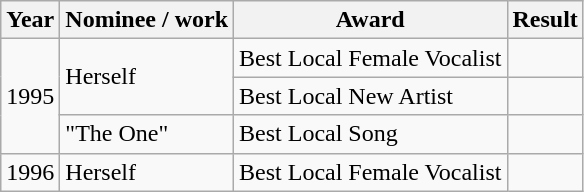<table class="wikitable">
<tr>
<th>Year</th>
<th>Nominee / work</th>
<th>Award</th>
<th>Result</th>
</tr>
<tr>
<td rowspan="3">1995</td>
<td rowspan="2">Herself</td>
<td>Best Local Female Vocalist</td>
<td></td>
</tr>
<tr>
<td>Best Local New Artist</td>
<td></td>
</tr>
<tr>
<td>"The One"</td>
<td>Best Local Song</td>
<td></td>
</tr>
<tr>
<td>1996</td>
<td>Herself</td>
<td>Best Local Female Vocalist</td>
<td></td>
</tr>
</table>
